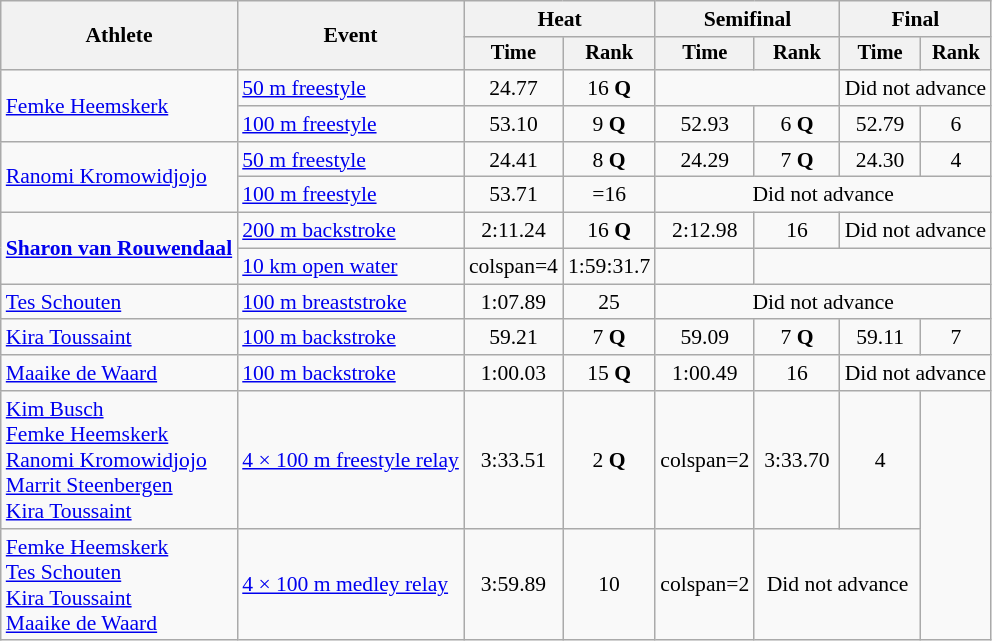<table class=wikitable style="font-size:90%">
<tr>
<th rowspan="2">Athlete</th>
<th rowspan="2">Event</th>
<th colspan="2">Heat</th>
<th colspan="2">Semifinal</th>
<th colspan="2">Final</th>
</tr>
<tr style="font-size:95%">
<th>Time</th>
<th>Rank</th>
<th>Time</th>
<th>Rank</th>
<th>Time</th>
<th>Rank</th>
</tr>
<tr align=center>
<td align=left rowspan=2><a href='#'>Femke Heemskerk</a></td>
<td align=left><a href='#'>50 m freestyle</a></td>
<td>24.77</td>
<td>16 <strong>Q</strong></td>
<td colspan=2></td>
<td colspan=2>Did not advance</td>
</tr>
<tr align=center>
<td align=left><a href='#'>100 m freestyle</a></td>
<td>53.10</td>
<td>9 <strong>Q</strong></td>
<td>52.93</td>
<td>6 <strong>Q</strong></td>
<td>52.79</td>
<td>6</td>
</tr>
<tr align=center>
<td align=left rowspan=2><a href='#'>Ranomi Kromowidjojo</a></td>
<td align=left><a href='#'>50 m freestyle</a></td>
<td>24.41</td>
<td>8 <strong>Q</strong></td>
<td>24.29</td>
<td>7 <strong>Q</strong></td>
<td>24.30</td>
<td>4</td>
</tr>
<tr align=center>
<td align=left><a href='#'>100 m freestyle</a></td>
<td>53.71</td>
<td>=16 <strong></strong></td>
<td colspan=4>Did not advance</td>
</tr>
<tr align=center>
<td align=left rowspan=2><strong><a href='#'>Sharon van Rouwendaal</a></strong></td>
<td align=left><a href='#'>200 m backstroke</a></td>
<td>2:11.24</td>
<td>16 <strong>Q</strong></td>
<td>2:12.98</td>
<td>16</td>
<td colspan="2">Did not advance</td>
</tr>
<tr align=center>
<td align=left><a href='#'>10 km open water</a></td>
<td>colspan=4 </td>
<td>1:59:31.7</td>
<td></td>
</tr>
<tr align=center>
<td align=left><a href='#'>Tes Schouten</a></td>
<td align=left><a href='#'>100 m breaststroke</a></td>
<td>1:07.89</td>
<td>25</td>
<td colspan="4">Did not advance</td>
</tr>
<tr align=center>
<td align=left><a href='#'>Kira Toussaint</a></td>
<td align=left><a href='#'>100 m backstroke</a></td>
<td>59.21</td>
<td>7 <strong>Q</strong></td>
<td>59.09</td>
<td>7 <strong>Q</strong></td>
<td>59.11</td>
<td>7</td>
</tr>
<tr align=center>
<td align=left><a href='#'>Maaike de Waard</a></td>
<td align=left><a href='#'>100 m backstroke</a></td>
<td>1:00.03</td>
<td>15 <strong>Q</strong></td>
<td>1:00.49</td>
<td>16</td>
<td colspan="2">Did not advance</td>
</tr>
<tr align=center>
<td align=left><a href='#'>Kim Busch</a><br><a href='#'>Femke Heemskerk</a><br><a href='#'>Ranomi Kromowidjojo</a><br><a href='#'>Marrit Steenbergen</a><br><a href='#'>Kira Toussaint</a></td>
<td align=left><a href='#'>4 × 100 m freestyle relay</a></td>
<td>3:33.51</td>
<td>2 <strong>Q</strong></td>
<td>colspan=2 </td>
<td>3:33.70</td>
<td>4</td>
</tr>
<tr align=center>
<td align=left><a href='#'>Femke Heemskerk</a><br><a href='#'>Tes Schouten</a><br><a href='#'>Kira Toussaint</a><br><a href='#'>Maaike de Waard</a></td>
<td align=left><a href='#'>4 × 100 m medley relay</a></td>
<td>3:59.89</td>
<td>10</td>
<td>colspan=2 </td>
<td colspan="2">Did not advance</td>
</tr>
</table>
